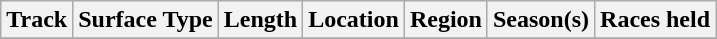<table class="wikitable sortable">
<tr width="100%">
<th scope=col>Track</th>
<th scope=col>Surface Type</th>
<th scope=col>Length</th>
<th scope=col>Location</th>
<th scope=col>Region</th>
<th scope=col>Season(s)</th>
<th scope=col>Races held</th>
</tr>
<tr>
</tr>
</table>
